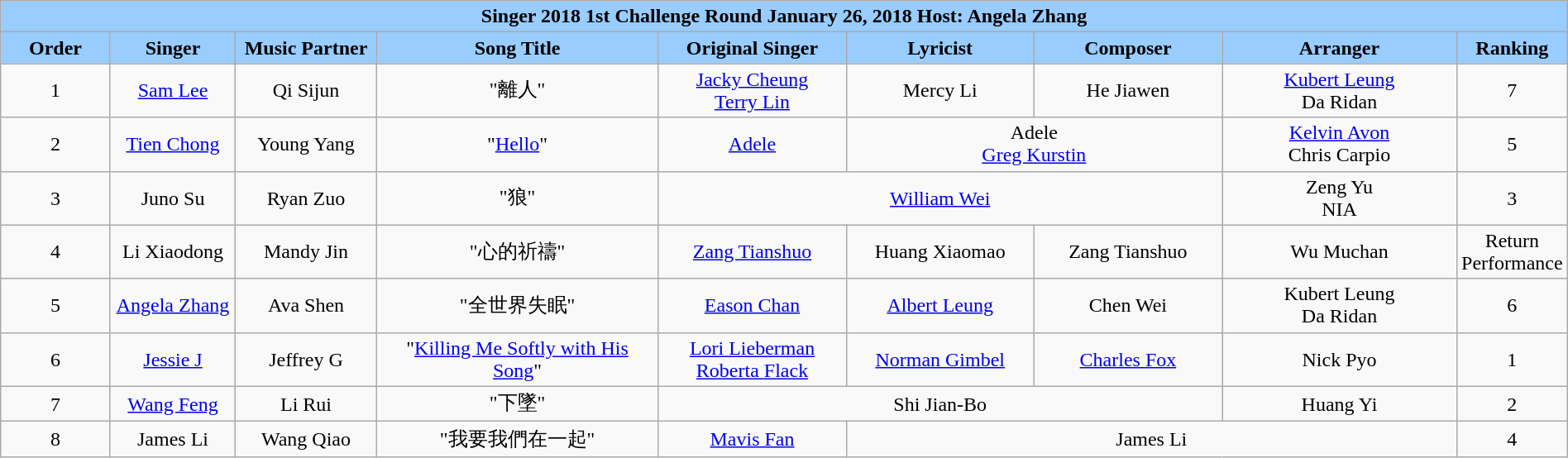<table class="wikitable sortable mw-collapsible" width="100%" style="text-align:center">
<tr align=center style="background:#99CCFF">
<td colspan="9"><div><strong>Singer 2018 1st Challenge Round January 26, 2018 Host: Angela Zhang</strong></div></td>
</tr>
<tr style="background:#99CCFF">
<td style="width:7%"><strong>Order</strong></td>
<td style="width:8%"><strong>Singer</strong></td>
<td style="width:9%"><strong>Music Partner</strong></td>
<td style="width:18%"><strong>Song Title</strong></td>
<td style="width:12%"><strong>Original Singer</strong></td>
<td style="width:12% "><strong>Lyricist</strong></td>
<td style="width:12%"><strong>Composer</strong></td>
<td style="width:15%"><strong>Arranger</strong></td>
<td style="width:7%"><strong>Ranking</strong></td>
</tr>
<tr>
<td>1</td>
<td><a href='#'>Sam Lee</a></td>
<td>Qi Sijun</td>
<td>"離人"</td>
<td><a href='#'>Jacky Cheung</a><br><a href='#'>Terry Lin</a></td>
<td>Mercy Li</td>
<td>He Jiawen</td>
<td><a href='#'>Kubert Leung</a><br>Da Ridan</td>
<td>7</td>
</tr>
<tr>
<td>2</td>
<td><a href='#'>Tien Chong</a></td>
<td>Young Yang</td>
<td>"<a href='#'>Hello</a>"</td>
<td><a href='#'>Adele</a></td>
<td colspan="2">Adele<br><a href='#'>Greg Kurstin</a></td>
<td><a href='#'>Kelvin Avon</a><br>Chris Carpio</td>
<td>5</td>
</tr>
<tr>
<td>3</td>
<td>Juno Su</td>
<td>Ryan Zuo</td>
<td>"狼"</td>
<td colspan="3"><a href='#'>William Wei</a></td>
<td>Zeng Yu<br>NIA</td>
<td>3</td>
</tr>
<tr>
<td>4</td>
<td>Li Xiaodong</td>
<td>Mandy Jin</td>
<td>"心的祈禱"</td>
<td><a href='#'>Zang Tianshuo</a></td>
<td>Huang Xiaomao</td>
<td>Zang Tianshuo</td>
<td>Wu Muchan</td>
<td>Return Performance</td>
</tr>
<tr>
<td>5</td>
<td><a href='#'>Angela Zhang</a></td>
<td>Ava Shen</td>
<td>"全世界失眠"</td>
<td><a href='#'>Eason Chan</a></td>
<td><a href='#'>Albert Leung</a></td>
<td>Chen Wei</td>
<td>Kubert Leung<br>Da Ridan</td>
<td>6</td>
</tr>
<tr>
<td>6</td>
<td><a href='#'>Jessie J</a></td>
<td>Jeffrey G</td>
<td>"<a href='#'>Killing Me Softly with His Song</a>"</td>
<td><a href='#'>Lori Lieberman</a><br><a href='#'>Roberta Flack</a></td>
<td><a href='#'>Norman Gimbel</a></td>
<td><a href='#'>Charles Fox</a></td>
<td>Nick Pyo</td>
<td>1</td>
</tr>
<tr>
<td>7</td>
<td><a href='#'>Wang Feng</a></td>
<td>Li Rui</td>
<td>"下墜"</td>
<td colspan="3">Shi Jian-Bo</td>
<td>Huang Yi</td>
<td>2</td>
</tr>
<tr>
<td>8</td>
<td>James Li</td>
<td>Wang Qiao</td>
<td>"我要我們在一起"</td>
<td><a href='#'>Mavis Fan</a></td>
<td colspan="3">James Li</td>
<td>4</td>
</tr>
</table>
